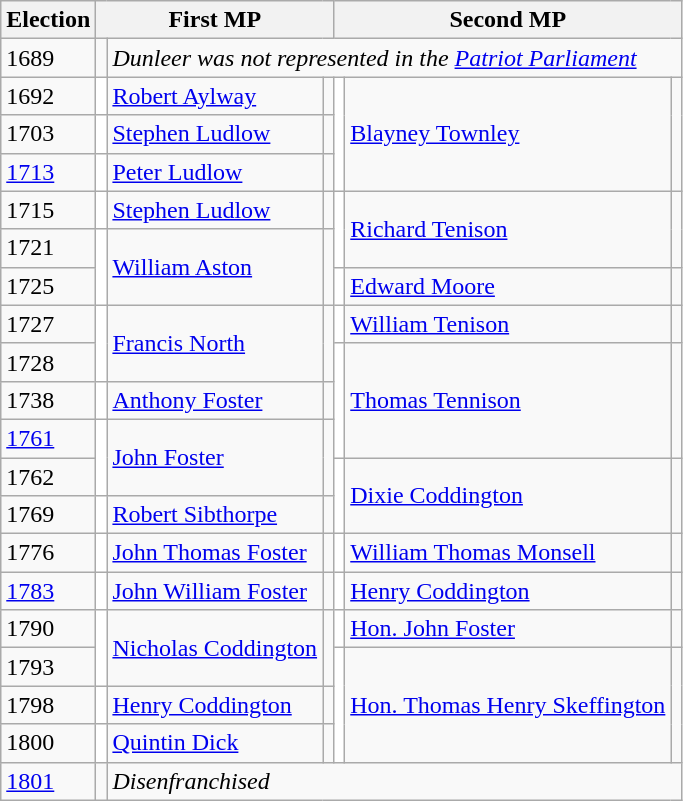<table class="wikitable">
<tr>
<th>Election</th>
<th colspan=3>First MP</th>
<th colspan=3>Second MP</th>
</tr>
<tr>
<td>1689</td>
<td></td>
<td colspan="5"><em>Dunleer was not represented in the <a href='#'>Patriot Parliament</a></em></td>
</tr>
<tr>
<td>1692</td>
<td style="background-color: white"></td>
<td><a href='#'>Robert Aylway</a></td>
<td></td>
<td rowspan="3" style="background-color: white"></td>
<td rowspan="3"><a href='#'>Blayney Townley</a></td>
<td rowspan="3"></td>
</tr>
<tr>
<td>1703</td>
<td style="background-color: white"></td>
<td><a href='#'>Stephen Ludlow</a></td>
<td></td>
</tr>
<tr>
<td><a href='#'>1713</a></td>
<td style="background-color: white"></td>
<td><a href='#'>Peter Ludlow</a></td>
<td></td>
</tr>
<tr>
<td>1715</td>
<td style="background-color: white"></td>
<td><a href='#'>Stephen Ludlow</a></td>
<td></td>
<td rowspan="2" style="background-color: white"></td>
<td rowspan="2"><a href='#'>Richard Tenison</a></td>
<td rowspan="2"></td>
</tr>
<tr>
<td>1721</td>
<td rowspan="2" style="background-color: white"></td>
<td rowspan="2"><a href='#'>William Aston</a></td>
<td rowspan="2"></td>
</tr>
<tr>
<td>1725</td>
<td style="background-color: white"></td>
<td><a href='#'>Edward Moore</a></td>
<td></td>
</tr>
<tr>
<td>1727</td>
<td rowspan="2" style="background-color: white"></td>
<td rowspan="2"><a href='#'>Francis North</a></td>
<td rowspan="2"></td>
<td style="background-color: white"></td>
<td><a href='#'>William Tenison</a></td>
<td></td>
</tr>
<tr>
<td>1728</td>
<td rowspan="3" style="background-color: white"></td>
<td rowspan="3"><a href='#'>Thomas Tennison</a></td>
<td rowspan="3"></td>
</tr>
<tr>
<td>1738</td>
<td style="background-color: white"></td>
<td><a href='#'>Anthony Foster</a></td>
<td></td>
</tr>
<tr>
<td><a href='#'>1761</a></td>
<td rowspan="2" style="background-color: white"></td>
<td rowspan="2"><a href='#'>John Foster</a></td>
<td rowspan="2"></td>
</tr>
<tr>
<td>1762</td>
<td rowspan="2" style="background-color: white"></td>
<td rowspan="2"><a href='#'>Dixie Coddington</a></td>
<td rowspan="2"></td>
</tr>
<tr>
<td>1769</td>
<td style="background-color: white"></td>
<td><a href='#'>Robert Sibthorpe</a></td>
<td></td>
</tr>
<tr>
<td>1776</td>
<td style="background-color: white"></td>
<td><a href='#'>John Thomas Foster</a></td>
<td></td>
<td style="background-color: white"></td>
<td><a href='#'>William Thomas Monsell</a></td>
<td></td>
</tr>
<tr>
<td><a href='#'>1783</a></td>
<td style="background-color: white"></td>
<td><a href='#'>John William Foster</a></td>
<td></td>
<td style="background-color: white"></td>
<td><a href='#'>Henry Coddington</a></td>
<td></td>
</tr>
<tr>
<td>1790</td>
<td rowspan="2" style="background-color: white"></td>
<td rowspan="2"><a href='#'>Nicholas Coddington</a></td>
<td rowspan="2"></td>
<td style="background-color: white"></td>
<td><a href='#'>Hon. John Foster</a></td>
<td></td>
</tr>
<tr>
<td>1793</td>
<td rowspan="3" style="background-color: white"></td>
<td rowspan="3"><a href='#'>Hon. Thomas Henry Skeffington</a></td>
<td rowspan="3"></td>
</tr>
<tr>
<td>1798</td>
<td style="background-color: white"></td>
<td><a href='#'>Henry Coddington</a></td>
<td></td>
</tr>
<tr>
<td>1800</td>
<td style="background-color: white"></td>
<td><a href='#'>Quintin Dick</a></td>
<td></td>
</tr>
<tr>
<td><a href='#'>1801</a></td>
<td></td>
<td colspan="5"><em>Disenfranchised</em></td>
</tr>
</table>
